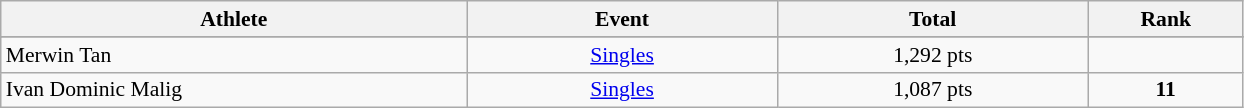<table class="wikitable" style="font-size:90%">
<tr>
<th width="15%">Athlete</th>
<th width="10%">Event</th>
<th width="10%">Total</th>
<th width="5%">Rank</th>
</tr>
<tr>
</tr>
<tr align="center">
<td align="left">Merwin Tan</td>
<td align="center"><a href='#'>Singles</a></td>
<td>1,292 pts</td>
<td></td>
</tr>
<tr align="center">
<td align="left">Ivan Dominic Malig</td>
<td align="center"><a href='#'>Singles</a></td>
<td>1,087 pts</td>
<td><strong>11</strong></td>
</tr>
</table>
